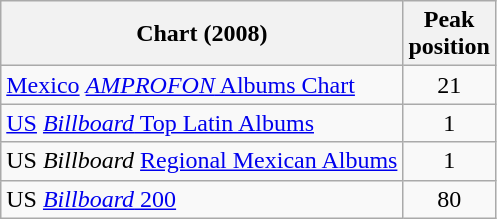<table class="wikitable">
<tr>
<th align="left">Chart (2008)</th>
<th align="left">Peak<br>position</th>
</tr>
<tr>
<td align="left"><a href='#'>Mexico</a> <a href='#'><em>AMPROFON</em> Albums Chart</a></td>
<td align="center">21</td>
</tr>
<tr>
<td align="left"><a href='#'>US</a> <a href='#'><em>Billboard</em> Top Latin Albums</a></td>
<td align="center">1</td>
</tr>
<tr>
<td align="left">US <em>Billboard</em> <a href='#'>Regional Mexican Albums</a></td>
<td align="center">1</td>
</tr>
<tr>
<td align="left">US <a href='#'><em>Billboard</em> 200</a></td>
<td align="center">80</td>
</tr>
</table>
